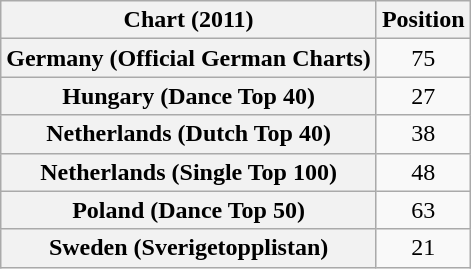<table class="wikitable sortable plainrowheaders">
<tr>
<th scope="col">Chart (2011)</th>
<th scope="col">Position</th>
</tr>
<tr>
<th scope="row">Germany (Official German Charts)</th>
<td style="text-align:center;">75</td>
</tr>
<tr>
<th scope="row">Hungary (Dance Top 40)</th>
<td style="text-align:center;">27</td>
</tr>
<tr>
<th scope="row">Netherlands (Dutch Top 40)</th>
<td style="text-align:center;">38</td>
</tr>
<tr>
<th scope="row">Netherlands (Single Top 100)</th>
<td style="text-align:center;">48</td>
</tr>
<tr>
<th scope="row">Poland (Dance Top 50)</th>
<td style="text-align:center;">63</td>
</tr>
<tr>
<th scope="row">Sweden (Sverigetopplistan)</th>
<td style="text-align:center;">21</td>
</tr>
</table>
